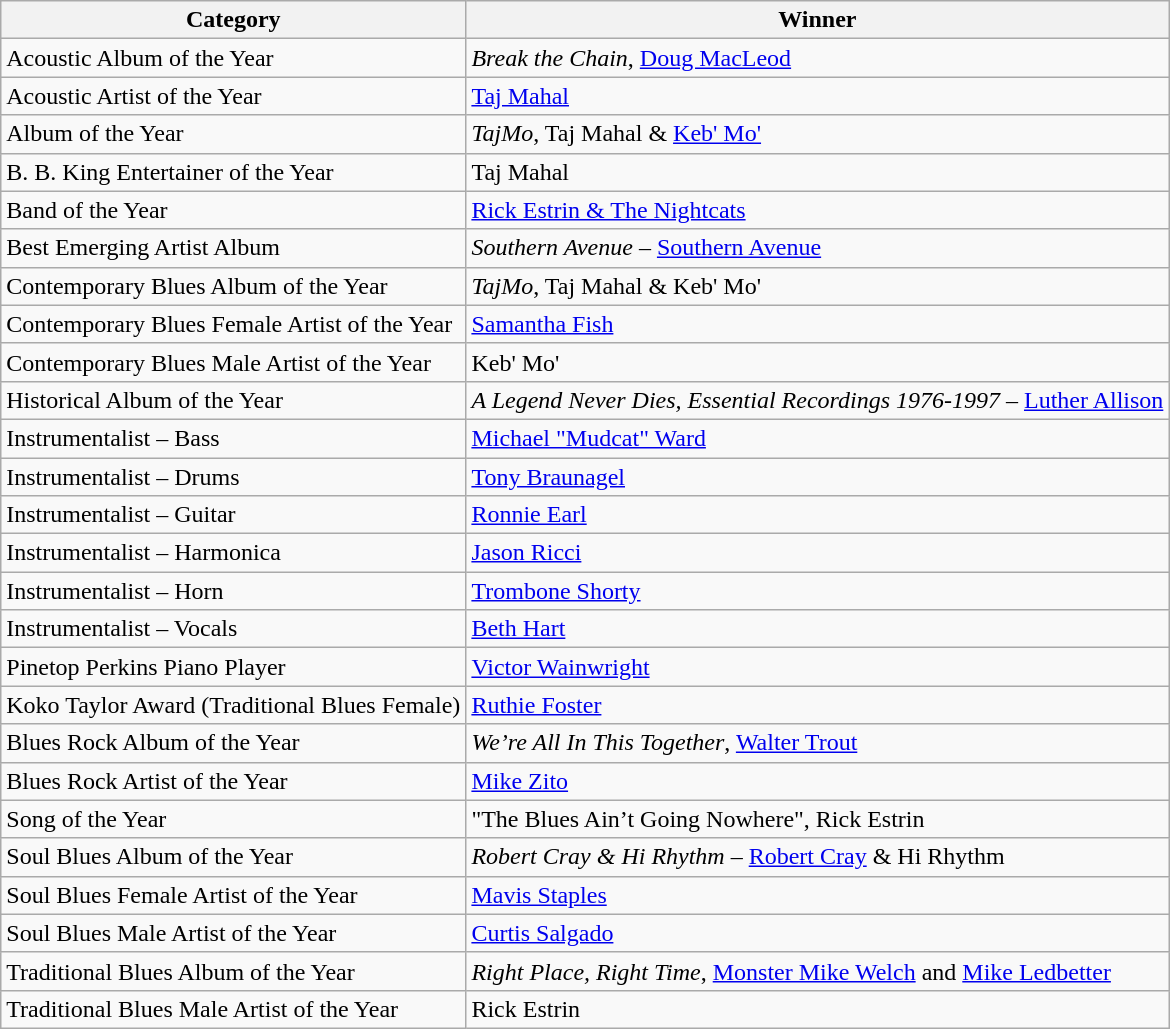<table class="wikitable">
<tr>
<th>Category</th>
<th>Winner</th>
</tr>
<tr>
<td>Acoustic Album of the Year</td>
<td><em>Break the Chain</em>, <a href='#'>Doug MacLeod</a></td>
</tr>
<tr>
<td>Acoustic Artist of the Year</td>
<td><a href='#'>Taj Mahal</a></td>
</tr>
<tr>
<td>Album of the Year</td>
<td><em>TajMo</em>, Taj Mahal & <a href='#'>Keb' Mo'</a></td>
</tr>
<tr>
<td>B. B. King Entertainer of the Year</td>
<td>Taj Mahal</td>
</tr>
<tr>
<td>Band of the Year</td>
<td><a href='#'>Rick Estrin & The Nightcats</a></td>
</tr>
<tr>
<td>Best Emerging Artist Album</td>
<td><em>Southern Avenue</em> – <a href='#'>Southern Avenue</a></td>
</tr>
<tr>
<td>Contemporary Blues Album of the Year</td>
<td><em>TajMo</em>, Taj Mahal & Keb' Mo'</td>
</tr>
<tr>
<td>Contemporary Blues Female Artist of the Year</td>
<td><a href='#'>Samantha Fish</a></td>
</tr>
<tr>
<td>Contemporary Blues Male Artist of the Year</td>
<td>Keb' Mo'</td>
</tr>
<tr>
<td>Historical Album of the Year</td>
<td><em>A Legend Never Dies, Essential Recordings 1976-1997</em> – <a href='#'>Luther Allison</a></td>
</tr>
<tr>
<td>Instrumentalist – Bass</td>
<td><a href='#'>Michael "Mudcat" Ward</a></td>
</tr>
<tr>
<td>Instrumentalist – Drums</td>
<td><a href='#'>Tony Braunagel</a></td>
</tr>
<tr>
<td>Instrumentalist – Guitar</td>
<td><a href='#'>Ronnie Earl</a></td>
</tr>
<tr>
<td>Instrumentalist – Harmonica</td>
<td><a href='#'>Jason Ricci</a></td>
</tr>
<tr>
<td>Instrumentalist – Horn</td>
<td><a href='#'>Trombone Shorty</a></td>
</tr>
<tr>
<td>Instrumentalist – Vocals</td>
<td><a href='#'>Beth Hart</a></td>
</tr>
<tr>
<td>Pinetop Perkins Piano Player</td>
<td><a href='#'>Victor Wainwright</a></td>
</tr>
<tr>
<td>Koko Taylor Award (Traditional Blues Female)</td>
<td><a href='#'>Ruthie Foster</a></td>
</tr>
<tr>
<td>Blues Rock Album of the Year</td>
<td><em>We’re All In This Together</em>, <a href='#'>Walter Trout</a></td>
</tr>
<tr>
<td>Blues Rock Artist of the Year</td>
<td><a href='#'>Mike Zito</a></td>
</tr>
<tr>
<td>Song of the Year</td>
<td>"The Blues Ain’t Going Nowhere", Rick Estrin</td>
</tr>
<tr>
<td>Soul Blues Album of the Year</td>
<td><em>Robert Cray & Hi Rhythm</em> – <a href='#'>Robert Cray</a> & Hi Rhythm</td>
</tr>
<tr>
<td>Soul Blues Female Artist of the Year</td>
<td><a href='#'>Mavis Staples</a></td>
</tr>
<tr>
<td>Soul Blues Male Artist of the Year</td>
<td><a href='#'>Curtis Salgado</a></td>
</tr>
<tr>
<td>Traditional Blues Album of the Year</td>
<td><em>Right Place, Right Time</em>, <a href='#'>Monster Mike Welch</a> and <a href='#'>Mike Ledbetter</a></td>
</tr>
<tr>
<td>Traditional Blues Male Artist of the Year</td>
<td>Rick Estrin</td>
</tr>
</table>
